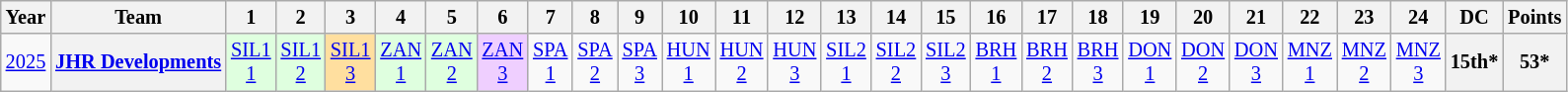<table class="wikitable" style="text-align:center; font-size:85%">
<tr>
<th>Year</th>
<th>Team</th>
<th>1</th>
<th>2</th>
<th>3</th>
<th>4</th>
<th>5</th>
<th>6</th>
<th>7</th>
<th>8</th>
<th>9</th>
<th>10</th>
<th>11</th>
<th>12</th>
<th>13</th>
<th>14</th>
<th>15</th>
<th>16</th>
<th>17</th>
<th>18</th>
<th>19</th>
<th>20</th>
<th>21</th>
<th>22</th>
<th>23</th>
<th>24</th>
<th>DC</th>
<th>Points</th>
</tr>
<tr>
<td><a href='#'>2025</a></td>
<th nowrap><a href='#'>JHR Developments</a></th>
<td style="background:#DFFFDF"><a href='#'>SIL1<br>1</a><br></td>
<td style="background:#DFFFDF"><a href='#'>SIL1<br>2</a><br></td>
<td style="background:#FFDF9F"><a href='#'>SIL1<br>3</a><br></td>
<td style="background:#DFFFDF"><a href='#'>ZAN<br>1</a><br></td>
<td style="background:#DFFFDF"><a href='#'>ZAN<br>2</a><br></td>
<td style="background:#EFCFFF"><a href='#'>ZAN<br>3</a><br></td>
<td><a href='#'>SPA<br>1</a></td>
<td><a href='#'>SPA<br>2</a></td>
<td><a href='#'>SPA<br>3</a></td>
<td><a href='#'>HUN<br>1</a></td>
<td><a href='#'>HUN<br>2</a></td>
<td><a href='#'>HUN<br>3</a></td>
<td><a href='#'>SIL2<br>1</a></td>
<td><a href='#'>SIL2<br>2</a></td>
<td><a href='#'>SIL2<br>3</a></td>
<td><a href='#'>BRH<br>1</a></td>
<td><a href='#'>BRH<br>2</a></td>
<td><a href='#'>BRH<br>3</a></td>
<td><a href='#'>DON<br>1</a></td>
<td><a href='#'>DON<br>2</a></td>
<td><a href='#'>DON<br>3</a></td>
<td><a href='#'>MNZ<br>1</a></td>
<td><a href='#'>MNZ<br>2</a></td>
<td><a href='#'>MNZ<br>3</a></td>
<th>15th*</th>
<th>53*</th>
</tr>
</table>
